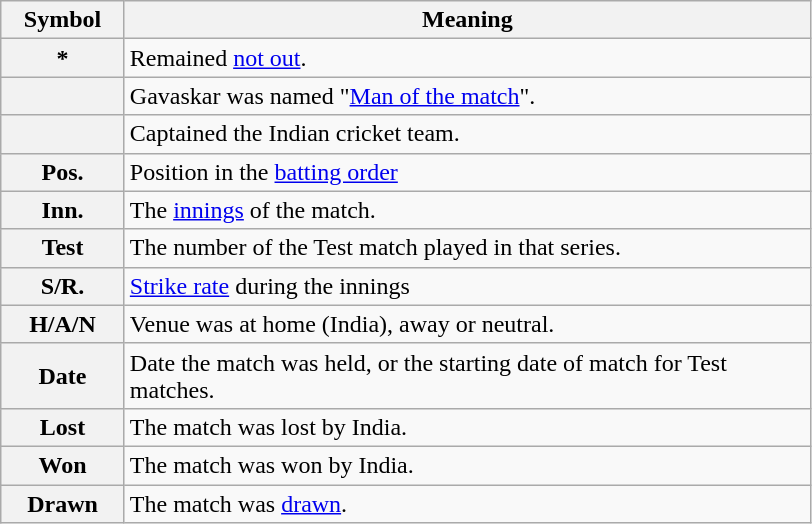<table class="wikitable plainrowheaders" border="1">
<tr>
<th scope="col" style="width:75px">Symbol</th>
<th scope="col" style="width:450px">Meaning</th>
</tr>
<tr>
<th scope="row">*</th>
<td>Remained <a href='#'>not out</a>.</td>
</tr>
<tr>
<th scope="row"></th>
<td>Gavaskar was named "<a href='#'>Man of the match</a>".</td>
</tr>
<tr>
<th scope="row"></th>
<td>Captained the Indian cricket team.</td>
</tr>
<tr>
<th scope="row">Pos.</th>
<td>Position in the <a href='#'>batting order</a></td>
</tr>
<tr>
<th scope="row">Inn.</th>
<td>The <a href='#'>innings</a> of the match.</td>
</tr>
<tr>
<th scope="row">Test</th>
<td>The number of the Test match played in that series.</td>
</tr>
<tr>
<th scope="row">S/R.</th>
<td><a href='#'>Strike rate</a> during the innings</td>
</tr>
<tr>
<th scope="row">H/A/N</th>
<td>Venue was at home (India), away or neutral.</td>
</tr>
<tr>
<th scope="row">Date</th>
<td>Date the match was held, or the starting date of match for Test matches.</td>
</tr>
<tr>
<th scope="row">Lost</th>
<td>The match was lost by India.</td>
</tr>
<tr>
<th scope="row">Won</th>
<td>The match was won by India.</td>
</tr>
<tr>
<th scope="row">Drawn</th>
<td>The match was <a href='#'>drawn</a>.</td>
</tr>
</table>
